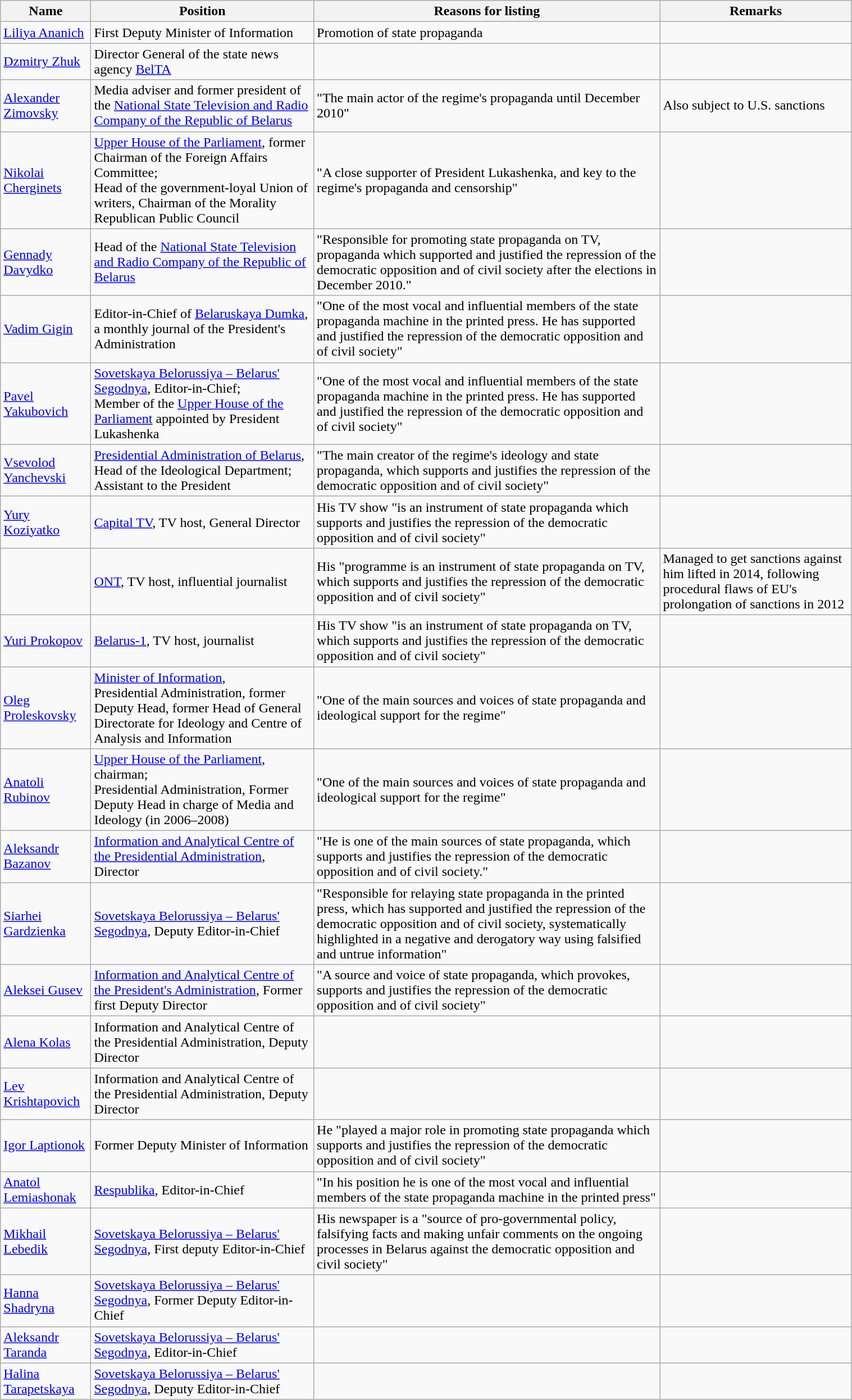<table class="wikitable sortable" style="width: 80%">
<tr>
<th>Name</th>
<th>Position</th>
<th>Reasons for listing</th>
<th>Remarks</th>
</tr>
<tr>
<td><a href='#'>Liliya Ananich</a></td>
<td>First Deputy Minister of Information</td>
<td>Promotion of state propaganda</td>
<td></td>
</tr>
<tr>
<td><a href='#'>Dzmitry Zhuk</a></td>
<td>Director General of the state news agency <a href='#'>BelTA</a></td>
<td></td>
<td></td>
</tr>
<tr>
<td><a href='#'>Alexander Zimovsky</a></td>
<td>Media adviser and former president of the <a href='#'>National State Television and Radio Company of the Republic of Belarus</a></td>
<td>"The main actor of the regime's propaganda until December 2010"</td>
<td>Also subject to U.S. sanctions</td>
</tr>
<tr>
<td><a href='#'>Nikolai Cherginets</a></td>
<td><a href='#'>Upper House of the Parliament</a>, former Chairman of the Foreign Affairs Committee;<br>Head of the government-loyal Union of writers, Chairman of the Morality Republican Public Council</td>
<td>"A close supporter of President Lukashenka, and key to the regime's propaganda and censorship"</td>
<td></td>
</tr>
<tr>
<td><a href='#'>Gennady Davydko</a></td>
<td>Head of the <a href='#'>National State Television and Radio Company of the Republic of Belarus</a></td>
<td>"Responsible for promoting state propaganda on TV, propaganda which supported and justified the repression of the democratic opposition and of civil society after the elections in December 2010."</td>
<td></td>
</tr>
<tr>
<td><a href='#'>Vadim Gigin</a></td>
<td>Editor-in-Chief of <a href='#'>Belaruskaya Dumka</a>, a monthly journal of the President's Administration</td>
<td>"One of the most vocal and influential members of the state propaganda machine in the printed press. He has supported and justified the repression of the democratic opposition and of civil society"</td>
<td></td>
</tr>
<tr>
<td><a href='#'>Pavel Yakubovich</a></td>
<td><a href='#'>Sovetskaya Belorussiya – Belarus' Segodnya</a>, Editor-in-Chief;<br>Member of the <a href='#'>Upper House of the Parliament</a> appointed by President Lukashenka</td>
<td>"One of the most vocal and influential members of the state propaganda machine in the printed press. He has supported and justified the repression of the democratic opposition and of civil society"</td>
<td></td>
</tr>
<tr>
<td><a href='#'>Vsevolod Yanchevski</a></td>
<td><a href='#'>Presidential Administration of Belarus</a>, Head of the Ideological Department;<br>Assistant to the President</td>
<td>"The main creator of the regime's ideology and state propaganda, which supports and justifies the repression of the democratic opposition and of civil society"</td>
<td></td>
</tr>
<tr>
<td><a href='#'>Yury Koziyatko</a></td>
<td><a href='#'>Capital TV</a>, TV host, General Director</td>
<td>His TV show "is an instrument of state propaganda which supports and justifies the repression of the democratic opposition and of civil society"</td>
<td></td>
</tr>
<tr>
<td></td>
<td><a href='#'>ONT</a>, TV host, influential journalist</td>
<td>His "programme is an instrument of state propaganda on TV, which supports and justifies the repression of the democratic opposition and of civil society"</td>
<td>Managed to get sanctions against him lifted in 2014, following procedural flaws of EU's prolongation of sanctions in 2012</td>
</tr>
<tr>
<td><a href='#'>Yuri Prokopov</a></td>
<td><a href='#'>Belarus-1</a>, TV host, journalist</td>
<td>His TV show "is an instrument of state propaganda on TV, which supports and justifies the repression of the democratic opposition and of civil society"</td>
<td></td>
</tr>
<tr>
<td><a href='#'>Oleg Proleskovsky</a></td>
<td><a href='#'>Minister of Information</a>,<br>Presidential Administration, former Deputy Head, former Head of General Directorate for Ideology and Centre of Analysis and Information</td>
<td>"One of the main sources and voices of state propaganda and ideological support for the regime"</td>
<td></td>
</tr>
<tr>
<td><a href='#'>Anatoli Rubinov</a></td>
<td><a href='#'>Upper House of the Parliament</a>, chairman;<br>Presidential Administration, Former Deputy Head in charge of Media and Ideology (in 2006–2008)</td>
<td>"One of the main sources and voices of state propaganda and ideological support for the regime"</td>
<td></td>
</tr>
<tr>
<td><a href='#'>Aleksandr Bazanov</a></td>
<td><a href='#'>Information and Analytical Centre of the Presidential Administration</a>, Director</td>
<td>"He is one of the main sources of state propaganda, which supports and justifies the repression of the democratic opposition and of civil society."</td>
<td></td>
</tr>
<tr>
<td><a href='#'>Siarhei Gardzienka</a></td>
<td><a href='#'>Sovetskaya Belorussiya – Belarus' Segodnya</a>, Deputy Editor-in-Chief</td>
<td>"Responsible for relaying state propaganda in the printed press, which has supported and justified the repression of the democratic opposition and of civil society, systematically highlighted in a negative and derogatory way using falsified and untrue information"</td>
<td></td>
</tr>
<tr>
<td><a href='#'>Aleksei Gusev</a></td>
<td><a href='#'>Information and Analytical Centre of the President's Administration</a>, Former first Deputy Director</td>
<td>"A source and voice of state propaganda, which provokes, supports and justifies the repression of the democratic opposition and of civil society"</td>
<td></td>
</tr>
<tr>
<td><a href='#'>Alena Kolas</a></td>
<td>Information and Analytical Centre of the Presidential Administration, Deputy Director</td>
<td></td>
<td></td>
</tr>
<tr>
<td><a href='#'>Lev Krishtapovich</a></td>
<td>Information and Analytical Centre of the Presidential Administration, Deputy Director</td>
<td></td>
<td></td>
</tr>
<tr>
<td><a href='#'>Igor Laptionok</a></td>
<td>Former Deputy Minister of Information</td>
<td>He "played a major role in promoting state propaganda which supports and justifies the repression of the democratic opposition and of civil society"</td>
<td></td>
</tr>
<tr>
<td><a href='#'>Anatol Lemiashonak</a></td>
<td><a href='#'>Respublika</a>, Editor-in-Chief</td>
<td>"In his position he is one of the most vocal and influential members of the state propaganda machine in the printed press"</td>
<td></td>
</tr>
<tr>
<td><a href='#'>Mikhail Lebedik</a></td>
<td><a href='#'>Sovetskaya Belorussiya – Belarus' Segodnya</a>, First deputy Editor-in-Chief</td>
<td>His newspaper is a "source of pro-governmental policy, falsifying facts and making unfair comments on the ongoing processes in Belarus against the democratic opposition and civil society"</td>
<td></td>
</tr>
<tr>
<td><a href='#'>Hanna Shadryna</a></td>
<td><a href='#'>Sovetskaya Belorussiya – Belarus' Segodnya</a>, Former Deputy Editor-in-Chief</td>
<td></td>
<td></td>
</tr>
<tr>
<td><a href='#'>Aleksandr Taranda</a></td>
<td><a href='#'>Sovetskaya Belorussiya – Belarus' Segodnya</a>, Editor-in-Chief</td>
<td></td>
<td></td>
</tr>
<tr>
<td><a href='#'>Halina Tarapetskaya</a></td>
<td><a href='#'>Sovetskaya Belorussiya – Belarus' Segodnya</a>, Deputy Editor-in-Chief</td>
<td></td>
<td></td>
</tr>
</table>
